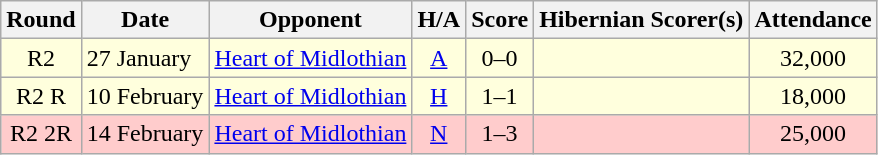<table class="wikitable" style="text-align:center">
<tr>
<th>Round</th>
<th>Date</th>
<th>Opponent</th>
<th>H/A</th>
<th>Score</th>
<th>Hibernian Scorer(s)</th>
<th>Attendance</th>
</tr>
<tr bgcolor=#FFFFDD>
<td>R2</td>
<td align=left>27 January</td>
<td align=left><a href='#'>Heart of Midlothian</a></td>
<td><a href='#'>A</a></td>
<td>0–0</td>
<td align=left></td>
<td>32,000</td>
</tr>
<tr bgcolor=#FFFFDD>
<td>R2 R</td>
<td align=left>10 February</td>
<td align=left><a href='#'>Heart of Midlothian</a></td>
<td><a href='#'>H</a></td>
<td>1–1</td>
<td align=left></td>
<td>18,000</td>
</tr>
<tr bgcolor=#FFCCCC>
<td>R2 2R</td>
<td align=left>14 February</td>
<td align=left><a href='#'>Heart of Midlothian</a></td>
<td><a href='#'>N</a></td>
<td>1–3</td>
<td align=left></td>
<td>25,000</td>
</tr>
</table>
